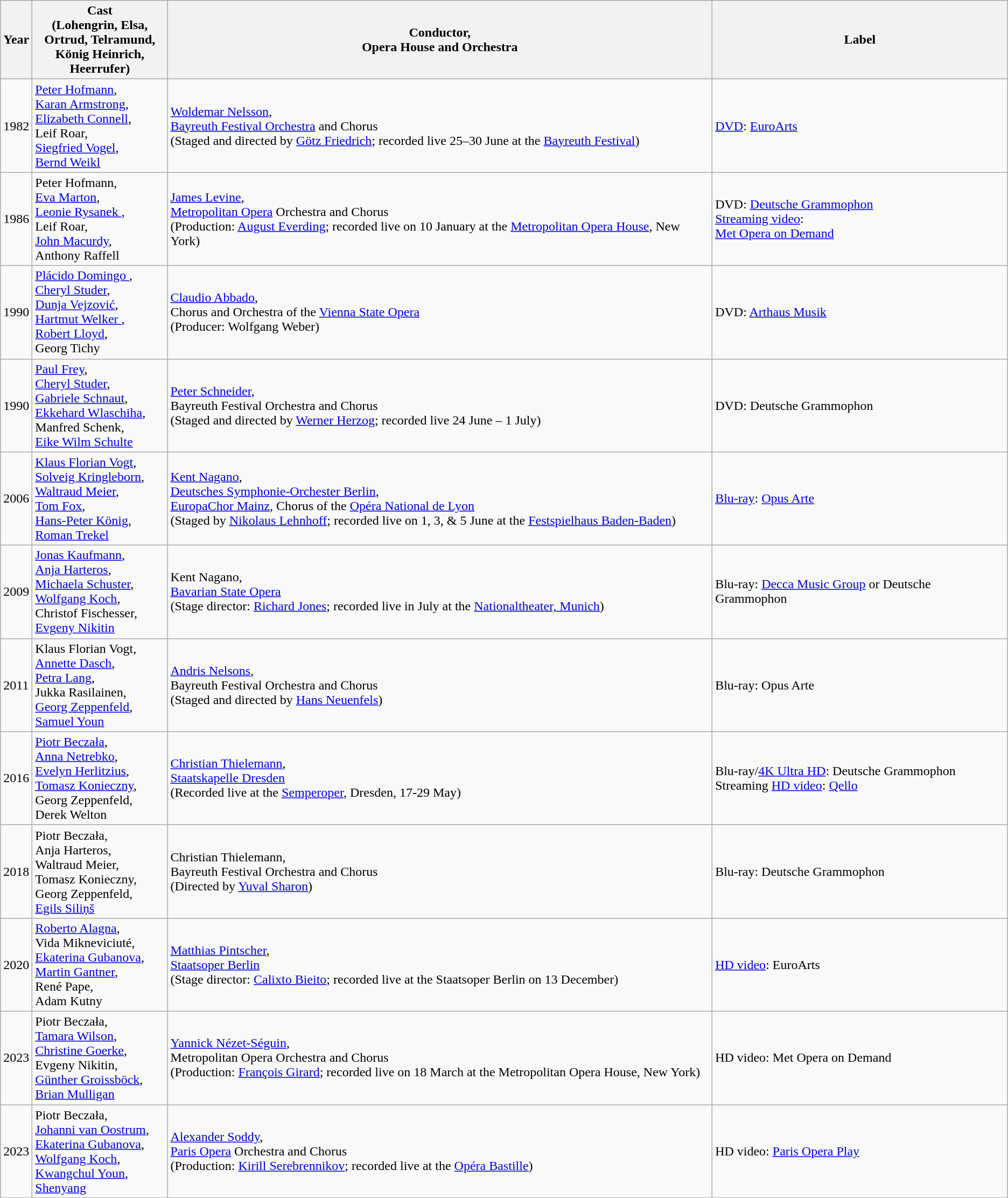<table class="wikitable">
<tr>
<th>Year</th>
<th Width="160">Cast <br>(Lohengrin, Elsa,<br>Ortrud, Telramund,<br>König Heinrich, Heerrufer)</th>
<th>Conductor,<br>Opera House and Orchestra</th>
<th>Label</th>
</tr>
<tr>
<td>1982</td>
<td><a href='#'>Peter Hofmann</a>,<br><a href='#'>Karan Armstrong</a>,<br><a href='#'>Elizabeth Connell</a>,<br>Leif Roar,<br><a href='#'>Siegfried Vogel</a>,<br><a href='#'>Bernd Weikl</a></td>
<td><a href='#'>Woldemar Nelsson</a>,<br><a href='#'>Bayreuth Festival Orchestra</a> and Chorus<br>(Staged and directed by <a href='#'>Götz Friedrich</a>; recorded live 25–30 June at the <a href='#'>Bayreuth Festival</a>)</td>
<td><a href='#'>DVD</a>: <a href='#'>EuroArts</a></td>
</tr>
<tr>
<td>1986</td>
<td>Peter Hofmann,<br><a href='#'>Eva Marton</a>,<br><a href='#'>Leonie Rysanek </a>,<br>Leif Roar,<br><a href='#'>John Macurdy</a>,<br>Anthony Raffell</td>
<td><a href='#'>James Levine</a>,<br><a href='#'>Metropolitan Opera</a> Orchestra and Chorus<br>(Production: <a href='#'>August Everding</a>; recorded live on 10 January at the <a href='#'>Metropolitan Opera House</a>, New York)</td>
<td>DVD: <a href='#'>Deutsche Grammophon</a><br><a href='#'>Streaming video</a>:<br> <a href='#'>Met Opera on Demand</a></td>
</tr>
<tr>
<td>1990</td>
<td><a href='#'>Plácido Domingo </a>,<br><a href='#'>Cheryl Studer</a>,<br><a href='#'>Dunja Vejzović</a>,<br><a href='#'>Hartmut Welker </a>,<br><a href='#'>Robert Lloyd</a>,<br>Georg Tichy</td>
<td><a href='#'>Claudio Abbado</a>,<br>Chorus and Orchestra of the <a href='#'>Vienna State Opera</a><br>(Producer: Wolfgang Weber)</td>
<td>DVD: <a href='#'>Arthaus Musik</a></td>
</tr>
<tr>
<td>1990</td>
<td><a href='#'>Paul Frey</a>,<br><a href='#'>Cheryl Studer</a>,<br><a href='#'>Gabriele Schnaut</a>,<br><a href='#'>Ekkehard Wlaschiha</a>,<br>Manfred Schenk,<br><a href='#'>Eike Wilm Schulte</a></td>
<td><a href='#'>Peter Schneider</a>,<br>Bayreuth Festival Orchestra and Chorus<br>(Staged and directed by <a href='#'>Werner Herzog</a>; recorded live 24 June – 1 July)</td>
<td>DVD: Deutsche Grammophon</td>
</tr>
<tr>
<td>2006</td>
<td><a href='#'>Klaus Florian Vogt</a>,<br><a href='#'>Solveig Kringleborn</a>,<br><a href='#'>Waltraud Meier</a>,<br><a href='#'>Tom Fox</a>,<br><a href='#'>Hans-Peter König</a>,<br><a href='#'>Roman Trekel</a></td>
<td><a href='#'>Kent Nagano</a>,<br><a href='#'>Deutsches Symphonie-Orchester Berlin</a>,<br><a href='#'>EuropaChor Mainz</a>, Chorus of the <a href='#'>Opéra National de Lyon</a><br>(Staged by <a href='#'>Nikolaus Lehnhoff</a>; recorded live on 1, 3, & 5 June at the <a href='#'>Festspielhaus Baden-Baden</a>)</td>
<td><a href='#'>Blu-ray</a>: <a href='#'>Opus Arte</a></td>
</tr>
<tr>
<td>2009</td>
<td><a href='#'>Jonas Kaufmann</a>,<br><a href='#'>Anja Harteros</a>,<br><a href='#'>Michaela Schuster</a>,<br><a href='#'>Wolfgang Koch</a>,<br>Christof Fischesser,<br><a href='#'>Evgeny Nikitin</a></td>
<td>Kent Nagano,<br><a href='#'>Bavarian State Opera</a><br>(Stage director: <a href='#'>Richard Jones</a>; recorded live in July at the <a href='#'>Nationaltheater, Munich</a>)</td>
<td>Blu-ray: <a href='#'>Decca Music Group</a> or Deutsche Grammophon</td>
</tr>
<tr>
<td>2011</td>
<td>Klaus Florian Vogt,<br><a href='#'>Annette Dasch</a>,<br><a href='#'>Petra Lang</a>,<br>Jukka Rasilainen,<br><a href='#'>Georg Zeppenfeld</a>,<br><a href='#'>Samuel Youn</a></td>
<td><a href='#'>Andris Nelsons</a>,<br>Bayreuth Festival Orchestra and Chorus<br>(Staged and directed by <a href='#'>Hans Neuenfels</a>)</td>
<td>Blu-ray: Opus Arte</td>
</tr>
<tr>
<td>2016</td>
<td><a href='#'>Piotr Beczała</a>,<br><a href='#'>Anna Netrebko</a>,<br><a href='#'>Evelyn Herlitzius</a>,<br><a href='#'>Tomasz Konieczny</a>,<br>Georg Zeppenfeld,<br>Derek Welton</td>
<td><a href='#'>Christian Thielemann</a>,<br><a href='#'>Staatskapelle Dresden</a><br>(Recorded live at the <a href='#'>Semperoper</a>, Dresden, 17-29 May)</td>
<td>Blu-ray/<a href='#'>4K Ultra HD</a>: Deutsche Grammophon<br>Streaming <a href='#'>HD video</a>: <a href='#'>Qello</a></td>
</tr>
<tr>
<td>2018</td>
<td>Piotr Beczała,<br>Anja Harteros,<br>Waltraud Meier,<br>Tomasz Konieczny,<br>Georg Zeppenfeld,<br><a href='#'>Egils Siliņš</a></td>
<td>Christian Thielemann,<br>Bayreuth Festival Orchestra and Chorus<br>(Directed by <a href='#'>Yuval Sharon</a>)</td>
<td>Blu-ray: Deutsche Grammophon</td>
</tr>
<tr>
<td>2020</td>
<td><a href='#'>Roberto Alagna</a>,<br>Vida Mikneviciuté,<br><a href='#'>Ekaterina Gubanova</a>,<br><a href='#'>Martin Gantner</a>,<br>René Pape,<br>Adam Kutny</td>
<td><a href='#'>Matthias Pintscher</a>,<br><a href='#'>Staatsoper Berlin</a><br>(Stage director: <a href='#'>Calixto Bieito</a>; recorded live at the Staatsoper Berlin on 13 December)</td>
<td><a href='#'>HD video</a>: EuroArts</td>
</tr>
<tr>
<td>2023</td>
<td>Piotr Beczała,<br><a href='#'>Tamara Wilson</a>,<br><a href='#'>Christine Goerke</a>,<br>Evgeny Nikitin,<br><a href='#'>Günther Groissböck</a>,<br><a href='#'>Brian Mulligan</a></td>
<td><a href='#'>Yannick Nézet-Séguin</a>, <br>Metropolitan Opera Orchestra and Chorus<br>(Production: <a href='#'>François Girard</a>; recorded live on 18 March at the Metropolitan Opera House, New York)</td>
<td>HD video: Met Opera on Demand</td>
</tr>
<tr>
<td>2023</td>
<td>Piotr Beczała,<br><a href='#'>Johanni van Oostrum</a>,<br><a href='#'>Ekaterina Gubanova</a>,<br><a href='#'>Wolfgang Koch</a>,<br><a href='#'>Kwangchul Youn</a>,<br><a href='#'>Shenyang</a></td>
<td><a href='#'>Alexander Soddy</a>, <br><a href='#'>Paris Opera</a> Orchestra and Chorus<br>(Production: <a href='#'>Kirill Serebrennikov</a>; recorded live at the <a href='#'>Opéra Bastille</a>)</td>
<td>HD video: <a href='#'>Paris Opera Play</a></td>
</tr>
</table>
